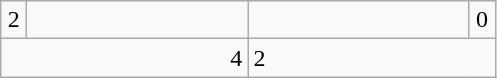<table class="wikitable">
<tr>
<td align="center" width="10">2</td>
<td align="center" width="140"></td>
<td align="center" width="140"></td>
<td align="center" width="10">0</td>
</tr>
<tr>
<td colspan="2" align="right">4</td>
<td colspan="2">2</td>
</tr>
</table>
